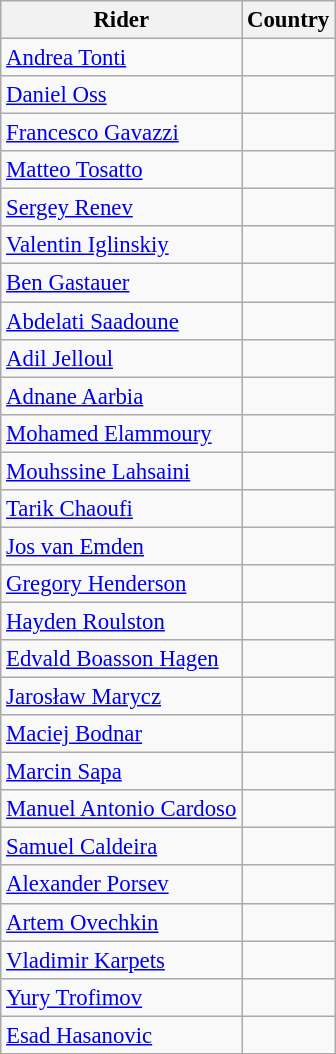<table class="wikitable" style="font-size:95%; text-align:left;">
<tr>
<th>Rider</th>
<th>Country</th>
</tr>
<tr>
<td><a href='#'>Andrea Tonti</a></td>
<td></td>
</tr>
<tr>
<td><a href='#'>Daniel Oss</a></td>
<td></td>
</tr>
<tr>
<td><a href='#'>Francesco Gavazzi</a></td>
<td></td>
</tr>
<tr>
<td><a href='#'>Matteo Tosatto</a></td>
<td></td>
</tr>
<tr>
<td><a href='#'>Sergey Renev</a></td>
<td></td>
</tr>
<tr>
<td><a href='#'>Valentin Iglinskiy</a></td>
<td></td>
</tr>
<tr>
<td><a href='#'>Ben Gastauer</a></td>
<td></td>
</tr>
<tr>
<td><a href='#'>Abdelati Saadoune</a></td>
<td></td>
</tr>
<tr>
<td><a href='#'>Adil Jelloul</a></td>
<td></td>
</tr>
<tr>
<td><a href='#'>Adnane Aarbia</a></td>
<td></td>
</tr>
<tr>
<td><a href='#'>Mohamed Elammoury</a></td>
<td></td>
</tr>
<tr>
<td><a href='#'>Mouhssine Lahsaini</a></td>
<td></td>
</tr>
<tr>
<td><a href='#'>Tarik Chaoufi</a></td>
<td></td>
</tr>
<tr>
<td><a href='#'>Jos van Emden</a></td>
<td></td>
</tr>
<tr>
<td><a href='#'>Gregory Henderson</a></td>
<td></td>
</tr>
<tr>
<td><a href='#'>Hayden Roulston</a></td>
<td></td>
</tr>
<tr>
<td><a href='#'>Edvald Boasson Hagen</a></td>
<td></td>
</tr>
<tr>
<td><a href='#'>Jarosław Marycz</a></td>
<td></td>
</tr>
<tr>
<td><a href='#'>Maciej Bodnar</a></td>
<td></td>
</tr>
<tr>
<td><a href='#'>Marcin Sapa</a></td>
<td></td>
</tr>
<tr>
<td><a href='#'>Manuel Antonio Cardoso</a></td>
<td></td>
</tr>
<tr>
<td><a href='#'>Samuel Caldeira</a></td>
<td></td>
</tr>
<tr>
<td><a href='#'>Alexander Porsev</a></td>
<td></td>
</tr>
<tr>
<td><a href='#'>Artem Ovechkin</a></td>
<td></td>
</tr>
<tr>
<td><a href='#'>Vladimir Karpets</a></td>
<td></td>
</tr>
<tr>
<td><a href='#'>Yury Trofimov</a></td>
<td></td>
</tr>
<tr>
<td><a href='#'>Esad Hasanovic</a></td>
<td></td>
</tr>
</table>
